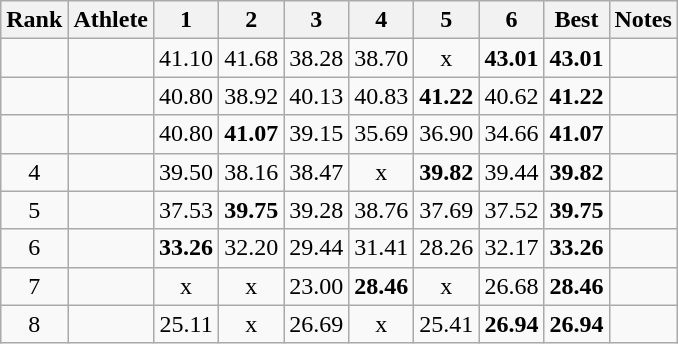<table class="wikitable sortable" style="text-align:center">
<tr>
<th>Rank</th>
<th>Athlete</th>
<th>1</th>
<th>2</th>
<th>3</th>
<th>4</th>
<th>5</th>
<th>6</th>
<th>Best</th>
<th>Notes</th>
</tr>
<tr>
<td></td>
<td style="text-align:left"></td>
<td>41.10</td>
<td>41.68</td>
<td>38.28</td>
<td>38.70</td>
<td>x</td>
<td><strong>43.01</strong></td>
<td><strong>43.01</strong></td>
<td></td>
</tr>
<tr>
<td></td>
<td style="text-align:left"></td>
<td>40.80</td>
<td>38.92</td>
<td>40.13</td>
<td>40.83</td>
<td><strong>41.22</strong></td>
<td>40.62</td>
<td><strong>41.22</strong></td>
<td></td>
</tr>
<tr>
<td></td>
<td style="text-align:left"></td>
<td>40.80</td>
<td><strong>41.07</strong></td>
<td>39.15</td>
<td>35.69</td>
<td>36.90</td>
<td>34.66</td>
<td><strong>41.07</strong></td>
<td></td>
</tr>
<tr>
<td>4</td>
<td style="text-align:left"></td>
<td>39.50</td>
<td>38.16</td>
<td>38.47</td>
<td>x</td>
<td><strong>39.82</strong></td>
<td>39.44</td>
<td><strong>39.82</strong></td>
<td></td>
</tr>
<tr>
<td>5</td>
<td style="text-align:left"></td>
<td>37.53</td>
<td><strong>39.75</strong></td>
<td>39.28</td>
<td>38.76</td>
<td>37.69</td>
<td>37.52</td>
<td><strong>39.75</strong></td>
<td></td>
</tr>
<tr>
<td>6</td>
<td style="text-align:left"></td>
<td><strong>33.26</strong></td>
<td>32.20</td>
<td>29.44</td>
<td>31.41</td>
<td>28.26</td>
<td>32.17</td>
<td><strong>33.26</strong></td>
<td></td>
</tr>
<tr>
<td>7</td>
<td style="text-align:left"></td>
<td>x</td>
<td>x</td>
<td>23.00</td>
<td><strong>28.46</strong></td>
<td>x</td>
<td>26.68</td>
<td><strong>28.46</strong></td>
<td></td>
</tr>
<tr>
<td>8</td>
<td style="text-align:left"></td>
<td>25.11</td>
<td>x</td>
<td>26.69</td>
<td>x</td>
<td>25.41</td>
<td><strong>26.94</strong></td>
<td><strong>26.94</strong></td>
<td></td>
</tr>
</table>
